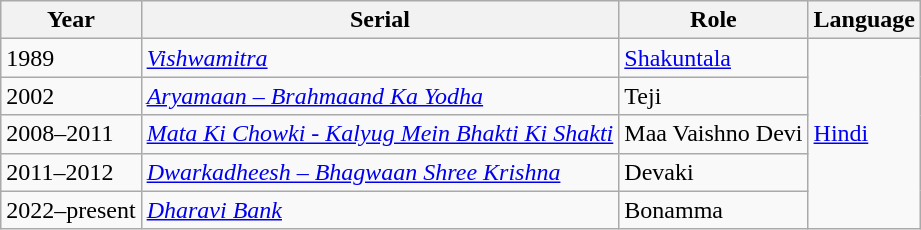<table class="wikitable sortable">
<tr>
<th>Year</th>
<th>Serial</th>
<th>Role</th>
<th>Language</th>
</tr>
<tr>
<td>1989</td>
<td><em><a href='#'>Vishwamitra</a></em></td>
<td><a href='#'>Shakuntala</a></td>
<td rowspan="5"><a href='#'>Hindi</a></td>
</tr>
<tr>
<td>2002</td>
<td><em><a href='#'>Aryamaan – Brahmaand Ka Yodha</a></em></td>
<td>Teji</td>
</tr>
<tr>
<td>2008–2011</td>
<td><em><a href='#'>Mata Ki Chowki - Kalyug Mein Bhakti Ki Shakti</a></em></td>
<td>Maa Vaishno Devi</td>
</tr>
<tr>
<td>2011–2012</td>
<td><em><a href='#'>Dwarkadheesh – Bhagwaan Shree Krishna</a></em></td>
<td>Devaki</td>
</tr>
<tr>
<td>2022–present</td>
<td><em><a href='#'>Dharavi Bank</a></em></td>
<td>Bonamma</td>
</tr>
</table>
